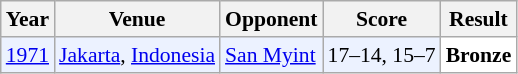<table class="sortable wikitable" style="font-size: 90%;">
<tr>
<th>Year</th>
<th>Venue</th>
<th>Opponent</th>
<th>Score</th>
<th>Result</th>
</tr>
<tr style="background:#ECF2FF">
<td align="center"><a href='#'>1971</a></td>
<td><a href='#'>Jakarta</a>, <a href='#'>Indonesia</a></td>
<td> <a href='#'>San Myint</a></td>
<td>17–14, 15–7</td>
<td style="text-align:left; background:white"> <strong>Bronze</strong></td>
</tr>
</table>
